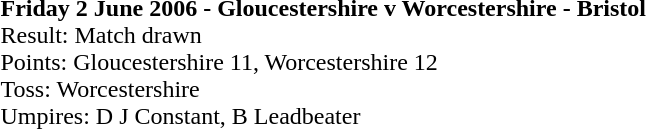<table>
<tr>
<td><strong>Friday 2 June 2006 - Gloucestershire 	v 	Worcestershire - Bristol</strong><br>Result: Match drawn<br>
Points: Gloucestershire 11, Worcestershire 12<br>Toss: Worcestershire<br>
Umpires: D J Constant, B Leadbeater<br></td>
</tr>
</table>
